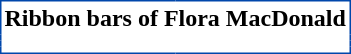<table border="0" cellpadding="2" cellspacing="0"  style="margin:auto; margin:1em 1em 1em 0; background:white; border:1px #0047ab solid; border-collapse:collapse;">
<tr style="background:white;">
<th colspan="4" style="text-align:center;"><span>Ribbon bars of Flora MacDonald</span></th>
</tr>
<tr>
<td></td>
<td></td>
<td></td>
<td></td>
</tr>
<tr>
<td></td>
<td></td>
<td></td>
<td></td>
</tr>
<tr>
<td></td>
</tr>
</table>
